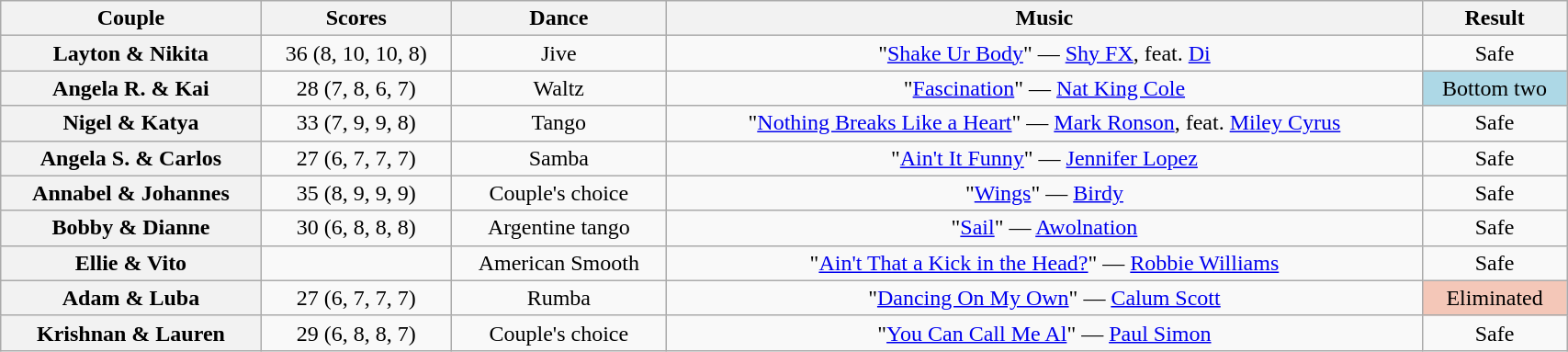<table class="wikitable sortable" style="text-align:center; width: 90%">
<tr>
<th scope="col">Couple</th>
<th scope="col">Scores</th>
<th class="unsortable" scope="col">Dance</th>
<th class="unsortable" scope="col">Music</th>
<th class="unsortable" scope="col">Result</th>
</tr>
<tr>
<th scope="row">Layton & Nikita</th>
<td>36 (8, 10, 10, 8)</td>
<td>Jive</td>
<td>"<a href='#'>Shake Ur Body</a>" — <a href='#'>Shy FX</a>, feat. <a href='#'>Di</a></td>
<td>Safe</td>
</tr>
<tr>
<th scope="row">Angela R. & Kai</th>
<td>28 (7, 8, 6, 7)</td>
<td>Waltz</td>
<td>"<a href='#'>Fascination</a>" — <a href='#'>Nat King Cole</a></td>
<td bgcolor=lightblue>Bottom two</td>
</tr>
<tr>
<th scope="row">Nigel & Katya</th>
<td>33 (7, 9, 9, 8)</td>
<td>Tango</td>
<td>"<a href='#'>Nothing Breaks Like a Heart</a>" — <a href='#'>Mark Ronson</a>, feat. <a href='#'>Miley Cyrus</a></td>
<td>Safe</td>
</tr>
<tr>
<th scope="row">Angela S. & Carlos</th>
<td>27 (6, 7, 7, 7)</td>
<td>Samba</td>
<td>"<a href='#'>Ain't It Funny</a>" — <a href='#'>Jennifer Lopez</a></td>
<td>Safe</td>
</tr>
<tr>
<th scope="row">Annabel & Johannes</th>
<td>35 (8, 9, 9, 9)</td>
<td>Couple's choice</td>
<td>"<a href='#'>Wings</a>" — <a href='#'>Birdy</a></td>
<td>Safe</td>
</tr>
<tr>
<th scope="row">Bobby & Dianne</th>
<td>30 (6, 8, 8, 8)</td>
<td>Argentine tango</td>
<td>"<a href='#'>Sail</a>" — <a href='#'>Awolnation</a></td>
<td>Safe</td>
</tr>
<tr>
<th scope="row">Ellie & Vito</th>
<td></td>
<td>American Smooth</td>
<td>"<a href='#'>Ain't That a Kick in the Head?</a>" — <a href='#'>Robbie Williams</a></td>
<td>Safe</td>
</tr>
<tr>
<th scope="row">Adam & Luba</th>
<td>27 (6, 7, 7, 7)</td>
<td>Rumba</td>
<td>"<a href='#'>Dancing On My Own</a>" — <a href='#'>Calum Scott</a></td>
<td bgcolor=#f4c7b8>Eliminated</td>
</tr>
<tr>
<th scope="row">Krishnan & Lauren</th>
<td>29 (6, 8, 8, 7)</td>
<td>Couple's choice</td>
<td>"<a href='#'>You Can Call Me Al</a>" — <a href='#'>Paul Simon</a></td>
<td>Safe</td>
</tr>
</table>
